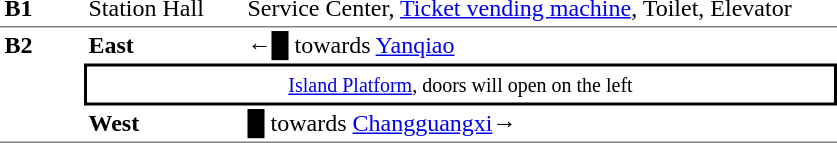<table table border=0 cellspacing=0 cellpadding=3>
<tr>
<td style="border-bottom:solid 1px gray;border-top:solid 0px gray;" width=50 valign=top><strong>B1</strong></td>
<td style="border-top:solid 0px gray;border-bottom:solid 1px gray;" width=100 valign=top>Station Hall</td>
<td style="border-top:solid 0px gray;border-bottom:solid 1px gray;" width=390 valign=top>Service Center, <a href='#'>Ticket vending machine</a>, Toilet, Elevator</td>
</tr>
<tr>
<td style="border-top:solid 0px gray;border-bottom:solid 1px gray;" width=50 rowspan=3 valign=top><strong>B2</strong></td>
<td style="border-top:solid 0px gray;" width=100><strong>East</strong></td>
<td style="border-top:solid 0px gray;" width=390>←<span>█</span>  towards <a href='#'>Yanqiao</a></td>
</tr>
<tr>
<td style="border-top:solid 2px black;border-right:solid 2px black;border-left:solid 2px black;border-bottom:solid 2px black;text-align:center;" colspan=2><small><a href='#'>Island Platform</a>, doors will open on the left</small></td>
</tr>
<tr>
<td style="border-bottom:solid 1px gray;"><strong>West</strong></td>
<td style="border-bottom:solid 1px gray;"><span>█</span> towards <a href='#'>Changguangxi</a>→</td>
</tr>
</table>
